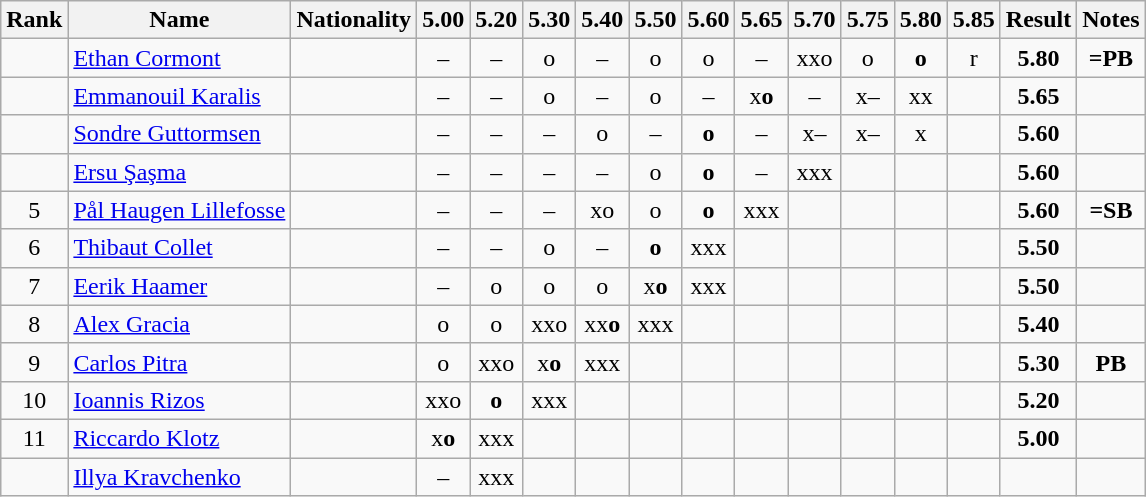<table class="wikitable sortable" style="text-align:center">
<tr>
<th>Rank</th>
<th>Name</th>
<th>Nationality</th>
<th>5.00</th>
<th>5.20</th>
<th>5.30</th>
<th>5.40</th>
<th>5.50</th>
<th>5.60</th>
<th>5.65</th>
<th>5.70</th>
<th>5.75</th>
<th>5.80</th>
<th>5.85</th>
<th>Result</th>
<th>Notes</th>
</tr>
<tr>
<td></td>
<td align=left><a href='#'>Ethan Cormont</a></td>
<td align=left></td>
<td>–</td>
<td>–</td>
<td>o</td>
<td>–</td>
<td>o</td>
<td>o</td>
<td>–</td>
<td>xxo</td>
<td>o</td>
<td><strong>o</strong></td>
<td>r</td>
<td><strong>5.80</strong></td>
<td><strong>=PB</strong></td>
</tr>
<tr>
<td></td>
<td align=left><a href='#'>Emmanouil Karalis</a></td>
<td align=left></td>
<td>–</td>
<td>–</td>
<td>o</td>
<td>–</td>
<td>o</td>
<td>–</td>
<td>x<strong>o</strong></td>
<td>–</td>
<td>x–</td>
<td>xx</td>
<td></td>
<td><strong>5.65</strong></td>
<td></td>
</tr>
<tr>
<td></td>
<td align=left><a href='#'>Sondre Guttormsen</a></td>
<td align=left></td>
<td>–</td>
<td>–</td>
<td>–</td>
<td>o</td>
<td>–</td>
<td><strong>o</strong></td>
<td>–</td>
<td>x–</td>
<td>x–</td>
<td>x</td>
<td></td>
<td><strong>5.60</strong></td>
<td></td>
</tr>
<tr>
<td></td>
<td align=left><a href='#'>Ersu Şaşma</a></td>
<td align=left></td>
<td>–</td>
<td>–</td>
<td>–</td>
<td>–</td>
<td>o</td>
<td><strong>o</strong></td>
<td>–</td>
<td>xxx</td>
<td></td>
<td></td>
<td></td>
<td><strong>5.60</strong></td>
<td></td>
</tr>
<tr>
<td>5</td>
<td align=left><a href='#'>Pål Haugen Lillefosse</a></td>
<td align=left></td>
<td>–</td>
<td>–</td>
<td>–</td>
<td>xo</td>
<td>o</td>
<td><strong>o</strong></td>
<td>xxx</td>
<td></td>
<td></td>
<td></td>
<td></td>
<td><strong>5.60</strong></td>
<td><strong>=SB</strong></td>
</tr>
<tr>
<td>6</td>
<td align=left><a href='#'>Thibaut Collet</a></td>
<td align=left></td>
<td>–</td>
<td>–</td>
<td>o</td>
<td>–</td>
<td><strong>o</strong></td>
<td>xxx</td>
<td></td>
<td></td>
<td></td>
<td></td>
<td></td>
<td><strong>5.50</strong></td>
<td></td>
</tr>
<tr>
<td>7</td>
<td align=left><a href='#'>Eerik Haamer</a></td>
<td align=left></td>
<td>–</td>
<td>o</td>
<td>o</td>
<td>o</td>
<td>x<strong>o</strong></td>
<td>xxx</td>
<td></td>
<td></td>
<td></td>
<td></td>
<td></td>
<td><strong>5.50</strong></td>
<td></td>
</tr>
<tr>
<td>8</td>
<td align=left><a href='#'>Alex Gracia</a></td>
<td align=left></td>
<td>o</td>
<td>o</td>
<td>xxo</td>
<td>xx<strong>o</strong></td>
<td>xxx</td>
<td></td>
<td></td>
<td></td>
<td></td>
<td></td>
<td></td>
<td><strong>5.40</strong></td>
<td></td>
</tr>
<tr>
<td>9</td>
<td align=left><a href='#'>Carlos Pitra</a></td>
<td align=left></td>
<td>o</td>
<td>xxo</td>
<td>x<strong>o</strong></td>
<td>xxx</td>
<td></td>
<td></td>
<td></td>
<td></td>
<td></td>
<td></td>
<td></td>
<td><strong>5.30</strong></td>
<td><strong>PB</strong></td>
</tr>
<tr>
<td>10</td>
<td align=left><a href='#'>Ioannis Rizos</a></td>
<td align=left></td>
<td>xxo</td>
<td><strong>o</strong></td>
<td>xxx</td>
<td></td>
<td></td>
<td></td>
<td></td>
<td></td>
<td></td>
<td></td>
<td></td>
<td><strong>5.20</strong></td>
<td></td>
</tr>
<tr>
<td>11</td>
<td align=left><a href='#'>Riccardo Klotz</a></td>
<td align=left></td>
<td>x<strong>o</strong></td>
<td>xxx</td>
<td></td>
<td></td>
<td></td>
<td></td>
<td></td>
<td></td>
<td></td>
<td></td>
<td></td>
<td><strong>5.00</strong></td>
<td></td>
</tr>
<tr>
<td></td>
<td align=left><a href='#'>Illya Kravchenko</a></td>
<td align=left></td>
<td>–</td>
<td>xxx</td>
<td></td>
<td></td>
<td></td>
<td></td>
<td></td>
<td></td>
<td></td>
<td></td>
<td></td>
<td><strong></strong></td>
<td></td>
</tr>
</table>
